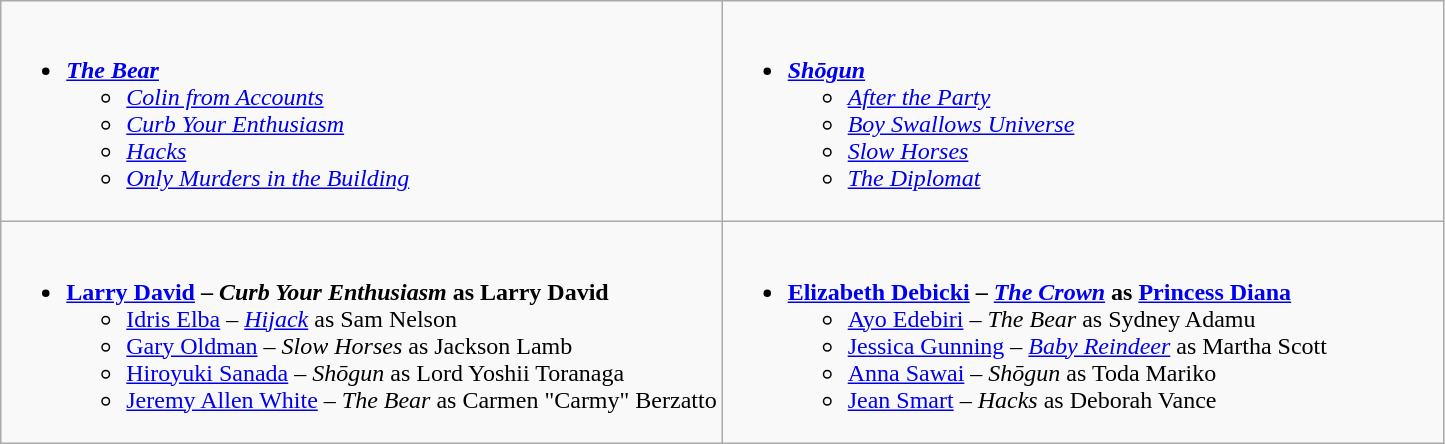<table class="wikitable" style="width="300%">
<tr>
<td valign="top" width="50%"><br><ul><li><strong><em><a href='#'>The Bear</a></em></strong><ul><li><em><a href='#'>Colin from Accounts</a></em></li><li><em><a href='#'>Curb Your Enthusiasm</a></em></li><li><em><a href='#'>Hacks</a></em></li><li><em><a href='#'>Only Murders in the Building</a></em></li></ul></li></ul></td>
<td valign="top" width="50%"><br><ul><li><strong><em><a href='#'>Shōgun</a></em></strong><ul><li><em><a href='#'>After the Party</a></em></li><li><em><a href='#'>Boy Swallows Universe</a></em></li><li><em><a href='#'>Slow Horses</a></em></li><li><em><a href='#'>The Diplomat</a></em></li></ul></li></ul></td>
</tr>
<tr>
<td valign="top" width="50%"><br><ul><li><strong><a href='#'>Larry David</a> – <em>Curb Your Enthusiasm</em> as Larry David</strong><ul><li><a href='#'>Idris Elba</a> – <em><a href='#'>Hijack</a></em> as Sam Nelson</li><li><a href='#'>Gary Oldman</a> – <em>Slow Horses</em> as Jackson Lamb</li><li><a href='#'>Hiroyuki Sanada</a> – <em>Shōgun</em> as Lord Yoshii Toranaga</li><li><a href='#'>Jeremy Allen White</a> – <em>The Bear</em> as Carmen "Carmy" Berzatto</li></ul></li></ul></td>
<td valign="top" width="50%"><br><ul><li><strong><a href='#'>Elizabeth Debicki</a> – <em><a href='#'>The Crown</a></em> as <a href='#'>Princess Diana</a></strong><ul><li><a href='#'>Ayo Edebiri</a> – <em>The Bear</em> as Sydney Adamu</li><li><a href='#'>Jessica Gunning</a> – <em><a href='#'>Baby Reindeer</a></em> as Martha Scott</li><li><a href='#'>Anna Sawai</a> – <em>Shōgun</em> as Toda Mariko</li><li><a href='#'>Jean Smart</a> – <em>Hacks</em> as Deborah Vance</li></ul></li></ul></td>
</tr>
</table>
